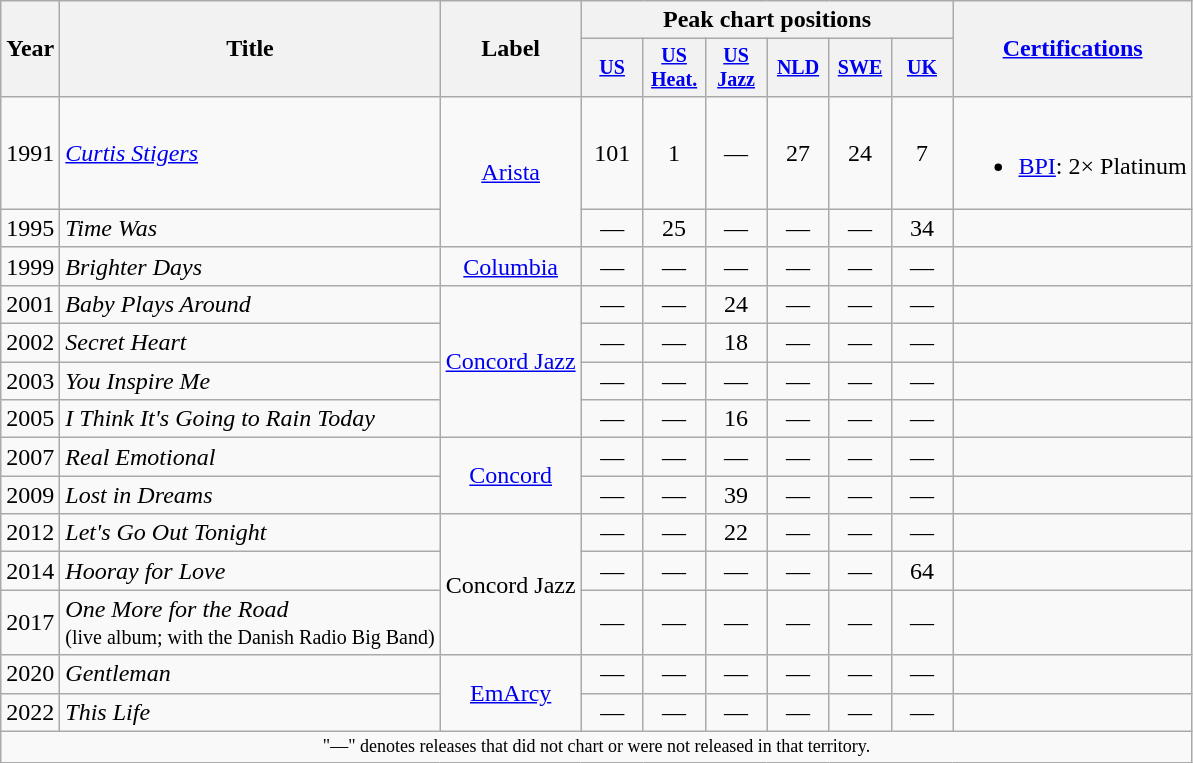<table class="wikitable" style="text-align:center;">
<tr>
<th rowspan="2">Year</th>
<th rowspan="2">Title</th>
<th rowspan="2">Label</th>
<th colspan="6">Peak chart positions</th>
<th rowspan="2"><a href='#'>Certifications</a></th>
</tr>
<tr style="font-size:smaller;">
<th width="35"><a href='#'>US</a><br></th>
<th width="35"><a href='#'>US<br>Heat.</a><br></th>
<th width="35"><a href='#'>US<br>Jazz</a><br></th>
<th width="35"><a href='#'>NLD</a><br></th>
<th width="35"><a href='#'>SWE</a><br></th>
<th width="35"><a href='#'>UK</a><br></th>
</tr>
<tr>
<td>1991</td>
<td align="left"><em><a href='#'>Curtis Stigers</a></em></td>
<td rowspan="2"><a href='#'>Arista</a></td>
<td>101</td>
<td>1</td>
<td>—</td>
<td>27</td>
<td>24</td>
<td>7</td>
<td align=left><br><ul><li><a href='#'>BPI</a>: 2× Platinum</li></ul></td>
</tr>
<tr>
<td>1995</td>
<td align="left"><em>Time Was</em></td>
<td>—</td>
<td>25</td>
<td>—</td>
<td>—</td>
<td>—</td>
<td>34</td>
<td align=left></td>
</tr>
<tr>
<td>1999</td>
<td align="left"><em>Brighter Days</em></td>
<td><a href='#'>Columbia</a></td>
<td>—</td>
<td>—</td>
<td>—</td>
<td>—</td>
<td>—</td>
<td>—</td>
<td align=left></td>
</tr>
<tr>
<td>2001</td>
<td align="left"><em>Baby Plays Around</em></td>
<td rowspan="4"><a href='#'>Concord Jazz</a></td>
<td>—</td>
<td>—</td>
<td>24</td>
<td>—</td>
<td>—</td>
<td>—</td>
<td align=left></td>
</tr>
<tr>
<td>2002</td>
<td align="left"><em>Secret Heart</em></td>
<td>—</td>
<td>—</td>
<td>18</td>
<td>—</td>
<td>—</td>
<td>—</td>
<td align=left></td>
</tr>
<tr>
<td>2003</td>
<td align="left"><em>You Inspire Me</em></td>
<td>—</td>
<td>—</td>
<td>—</td>
<td>—</td>
<td>—</td>
<td>—</td>
<td align=left></td>
</tr>
<tr>
<td>2005</td>
<td align="left"><em>I Think It's Going to Rain Today</em></td>
<td>—</td>
<td>—</td>
<td>16</td>
<td>—</td>
<td>—</td>
<td>—</td>
<td align=left></td>
</tr>
<tr>
<td>2007</td>
<td align="left"><em>Real Emotional</em></td>
<td rowspan="2"><a href='#'>Concord</a></td>
<td>—</td>
<td>—</td>
<td>—</td>
<td>—</td>
<td>—</td>
<td>—</td>
<td align=left></td>
</tr>
<tr>
<td>2009</td>
<td align="left"><em>Lost in Dreams</em></td>
<td>—</td>
<td>—</td>
<td>39</td>
<td>—</td>
<td>—</td>
<td>—</td>
<td align=left></td>
</tr>
<tr>
<td>2012</td>
<td align="left"><em>Let's Go Out Tonight</em></td>
<td rowspan="3">Concord Jazz</td>
<td>—</td>
<td>—</td>
<td>22</td>
<td>—</td>
<td>—</td>
<td>—</td>
<td align=left></td>
</tr>
<tr>
<td>2014</td>
<td align="left"><em>Hooray for Love</em></td>
<td>—</td>
<td>—</td>
<td>—</td>
<td>—</td>
<td>—</td>
<td>64</td>
<td align=left></td>
</tr>
<tr>
<td>2017</td>
<td align="left"><em>One More for the Road</em> <br><small>(live album; with the Danish Radio Big Band)</small></td>
<td>—</td>
<td>—</td>
<td>—</td>
<td>—</td>
<td>—</td>
<td>—</td>
<td align=left></td>
</tr>
<tr>
<td>2020</td>
<td align="left"><em>Gentleman</em></td>
<td rowspan="2"><a href='#'>EmArcy</a></td>
<td>—</td>
<td>—</td>
<td>—</td>
<td>—</td>
<td>—</td>
<td>—</td>
<td align=left></td>
</tr>
<tr>
<td>2022</td>
<td align="left"><em>This Life</em></td>
<td>—</td>
<td>—</td>
<td>—</td>
<td>—</td>
<td>—</td>
<td>—</td>
<td align=left></td>
</tr>
<tr>
<td colspan="10" style="text-align:center; font-size:9pt;">"—" denotes releases that did not chart or were not released in that territory.</td>
</tr>
</table>
